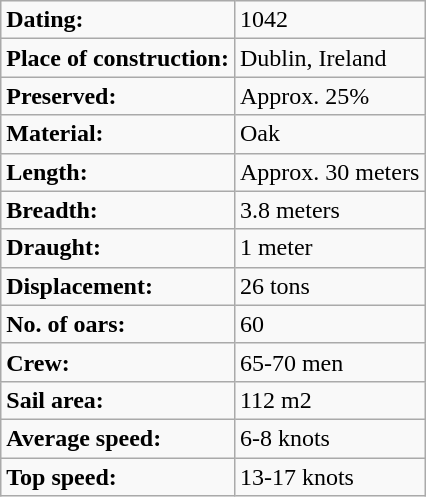<table class="wikitable">
<tr>
<td><strong>Dating:</strong></td>
<td>1042</td>
</tr>
<tr>
<td><strong>Place of construction:</strong></td>
<td>Dublin, Ireland</td>
</tr>
<tr>
<td><strong>Preserved:</strong></td>
<td>Approx. 25%</td>
</tr>
<tr>
<td><strong>Material:</strong></td>
<td>Oak</td>
</tr>
<tr>
<td><strong>Length:</strong></td>
<td>Approx. 30 meters</td>
</tr>
<tr>
<td><strong>Breadth:</strong></td>
<td>3.8 meters</td>
</tr>
<tr>
<td><strong>Draught:</strong></td>
<td>1 meter</td>
</tr>
<tr>
<td><strong>Displacement:</strong></td>
<td>26 tons</td>
</tr>
<tr>
<td><strong>No.  of oars:</strong></td>
<td>60</td>
</tr>
<tr>
<td><strong>Crew:</strong></td>
<td>65-70 men</td>
</tr>
<tr>
<td><strong>Sail  area:</strong></td>
<td>112 m2</td>
</tr>
<tr>
<td><strong>Average speed:</strong></td>
<td>6-8 knots</td>
</tr>
<tr>
<td><strong>Top speed:</strong></td>
<td>13-17 knots</td>
</tr>
</table>
